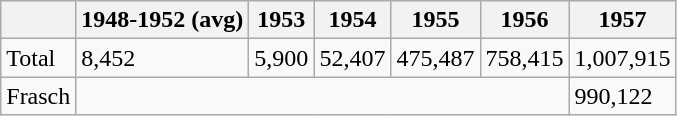<table class="wikitable defaultright">
<tr>
<th></th>
<th>1948-1952 (avg)</th>
<th>1953</th>
<th>1954</th>
<th>1955</th>
<th>1956</th>
<th>1957</th>
</tr>
<tr>
<td>Total</td>
<td>8,452</td>
<td>5,900</td>
<td>52,407</td>
<td>475,487</td>
<td>758,415</td>
<td>1,007,915</td>
</tr>
<tr>
<td>Frasch</td>
<td colspan=5></td>
<td>990,122</td>
</tr>
</table>
